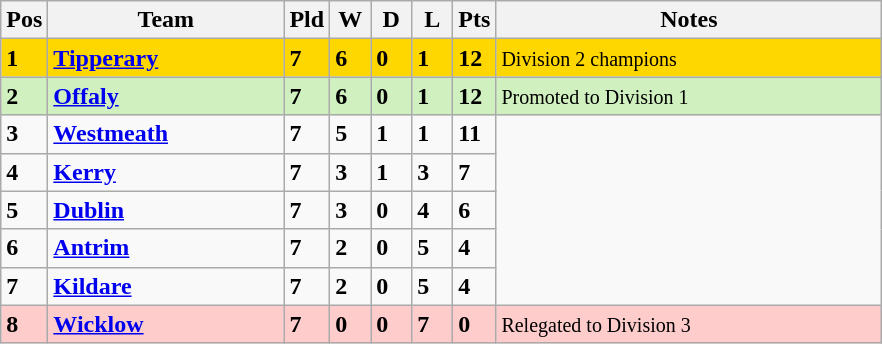<table class="wikitable" style="text-align: centre;">
<tr>
<th width=20>Pos</th>
<th width=150>Team</th>
<th width=20>Pld</th>
<th width=20>W</th>
<th width=20>D</th>
<th width=20>L</th>
<th width=20>Pts</th>
<th width=250>Notes</th>
</tr>
<tr style="background:gold;">
<td><strong>1</strong></td>
<td align=left><strong> <a href='#'>Tipperary</a> </strong></td>
<td><strong>7</strong></td>
<td><strong>6</strong></td>
<td><strong>0</strong></td>
<td><strong>1</strong></td>
<td><strong>12</strong></td>
<td><small> Division 2 champions</small></td>
</tr>
<tr style="background:#d0f0c0;">
<td><strong>2</strong></td>
<td align=left><strong> <a href='#'>Offaly</a> </strong></td>
<td><strong>7</strong></td>
<td><strong>6</strong></td>
<td><strong>0</strong></td>
<td><strong>1</strong></td>
<td><strong>12</strong></td>
<td><small> Promoted to Division 1 </small></td>
</tr>
<tr>
<td><strong>3</strong></td>
<td align=left><strong> <a href='#'>Westmeath</a> </strong></td>
<td><strong>7</strong></td>
<td><strong>5</strong></td>
<td><strong>1</strong></td>
<td><strong>1</strong></td>
<td><strong>11</strong></td>
</tr>
<tr>
<td><strong>4</strong></td>
<td align=left><strong> <a href='#'>Kerry</a> </strong></td>
<td><strong>7</strong></td>
<td><strong>3</strong></td>
<td><strong>1</strong></td>
<td><strong>3</strong></td>
<td><strong>7</strong></td>
</tr>
<tr>
<td><strong>5</strong></td>
<td align=left><strong> <a href='#'>Dublin</a> </strong></td>
<td><strong>7</strong></td>
<td><strong>3</strong></td>
<td><strong>0</strong></td>
<td><strong>4</strong></td>
<td><strong>6</strong></td>
</tr>
<tr style>
<td><strong>6</strong></td>
<td align=left><strong> <a href='#'>Antrim</a> </strong></td>
<td><strong>7</strong></td>
<td><strong>2</strong></td>
<td><strong>0</strong></td>
<td><strong>5</strong></td>
<td><strong>4</strong></td>
</tr>
<tr>
<td><strong>7</strong></td>
<td align=left><strong> <a href='#'>Kildare</a> </strong></td>
<td><strong>7</strong></td>
<td><strong>2</strong></td>
<td><strong>0</strong></td>
<td><strong>5</strong></td>
<td><strong>4</strong></td>
</tr>
<tr style="background:#fcc;">
<td><strong>8</strong></td>
<td align=left><strong> <a href='#'>Wicklow</a> </strong></td>
<td><strong>7</strong></td>
<td><strong>0</strong></td>
<td><strong>0</strong></td>
<td><strong>7</strong></td>
<td><strong>0</strong></td>
<td><small> Relegated to Division 3</small></td>
</tr>
</table>
